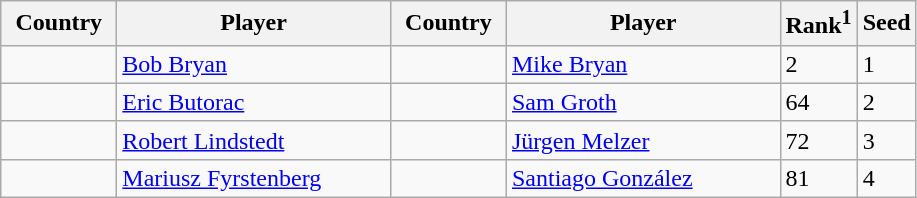<table class="sortable wikitable">
<tr>
<th width="70">Country</th>
<th width="175">Player</th>
<th width="70">Country</th>
<th width="175">Player</th>
<th>Rank<sup>1</sup></th>
<th>Seed</th>
</tr>
<tr>
<td></td>
<td><a href='#'>Bob Bryan</a></td>
<td></td>
<td><a href='#'>Mike Bryan</a></td>
<td>2</td>
<td>1</td>
</tr>
<tr>
<td></td>
<td><a href='#'>Eric Butorac</a></td>
<td></td>
<td><a href='#'>Sam Groth</a></td>
<td>64</td>
<td>2</td>
</tr>
<tr>
<td></td>
<td><a href='#'>Robert Lindstedt</a></td>
<td></td>
<td><a href='#'>Jürgen Melzer</a></td>
<td>72</td>
<td>3</td>
</tr>
<tr>
<td></td>
<td><a href='#'>Mariusz Fyrstenberg</a></td>
<td></td>
<td><a href='#'>Santiago González</a></td>
<td>81</td>
<td>4</td>
</tr>
</table>
